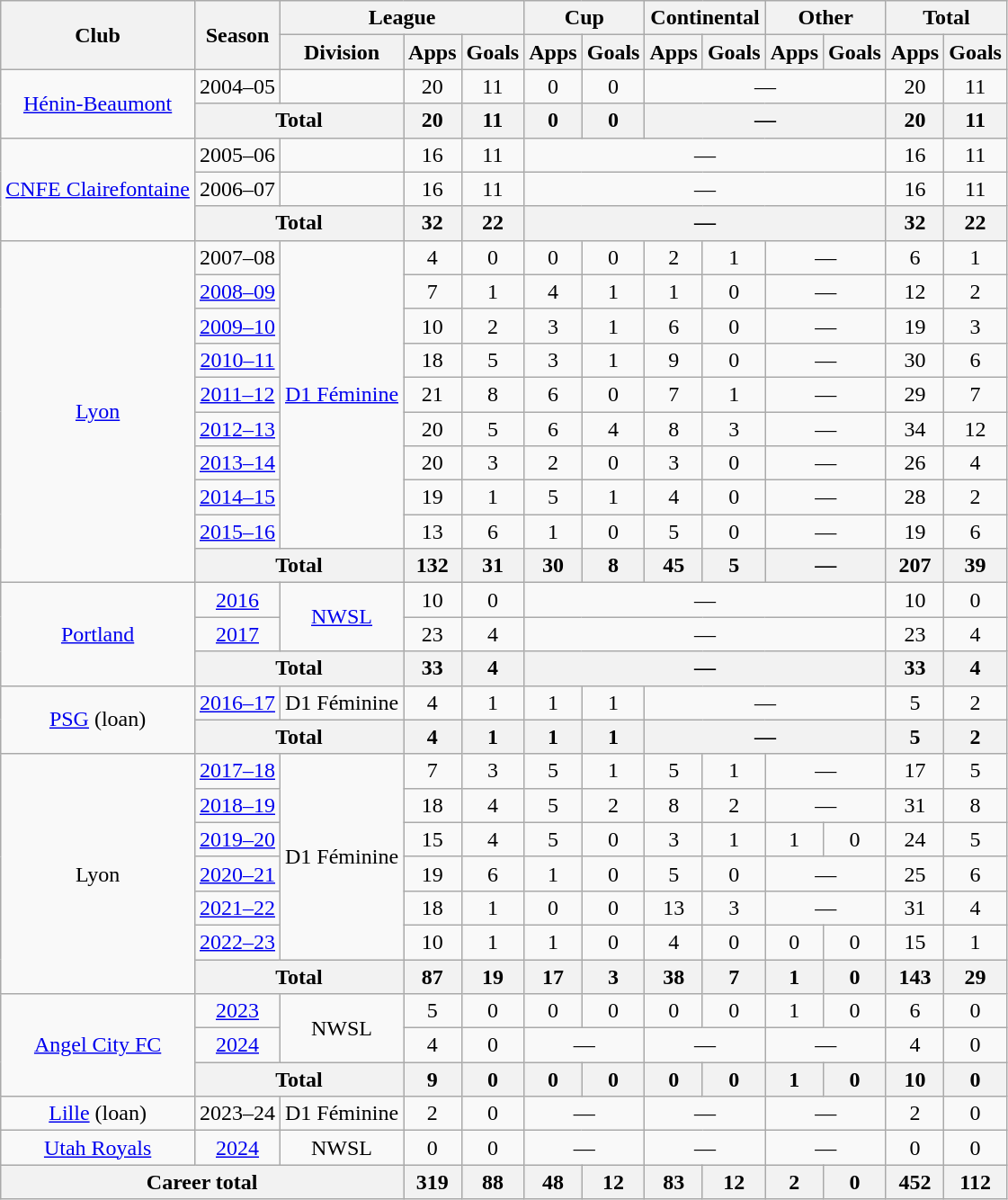<table class="wikitable" style="text-align: center">
<tr>
<th rowspan="2">Club</th>
<th rowspan="2">Season</th>
<th colspan="3">League</th>
<th colspan="2">Cup</th>
<th colspan="2">Continental</th>
<th colspan="2">Other</th>
<th colspan="2">Total</th>
</tr>
<tr>
<th>Division</th>
<th>Apps</th>
<th>Goals</th>
<th>Apps</th>
<th>Goals</th>
<th>Apps</th>
<th>Goals</th>
<th>Apps</th>
<th>Goals</th>
<th>Apps</th>
<th>Goals</th>
</tr>
<tr>
<td rowspan="2"><a href='#'>Hénin-Beaumont</a></td>
<td>2004–05</td>
<td></td>
<td>20</td>
<td>11</td>
<td>0</td>
<td>0</td>
<td colspan="4">—</td>
<td>20</td>
<td>11</td>
</tr>
<tr>
<th colspan="2">Total</th>
<th>20</th>
<th>11</th>
<th>0</th>
<th>0</th>
<th colspan="4">—</th>
<th>20</th>
<th>11</th>
</tr>
<tr>
<td rowspan="3"><a href='#'>CNFE Clairefontaine</a></td>
<td>2005–06</td>
<td></td>
<td>16</td>
<td>11</td>
<td colspan="6">—</td>
<td>16</td>
<td>11</td>
</tr>
<tr>
<td>2006–07</td>
<td></td>
<td>16</td>
<td>11</td>
<td colspan="6">—</td>
<td>16</td>
<td>11</td>
</tr>
<tr>
<th colspan="2">Total</th>
<th>32</th>
<th>22</th>
<th colspan="6">—</th>
<th>32</th>
<th>22</th>
</tr>
<tr>
<td rowspan="10"><a href='#'>Lyon</a></td>
<td>2007–08</td>
<td rowspan="9"><a href='#'>D1 Féminine</a></td>
<td>4</td>
<td>0</td>
<td>0</td>
<td>0</td>
<td>2</td>
<td>1</td>
<td colspan="2">—</td>
<td>6</td>
<td>1</td>
</tr>
<tr>
<td><a href='#'>2008–09</a></td>
<td>7</td>
<td>1</td>
<td>4</td>
<td>1</td>
<td>1</td>
<td>0</td>
<td colspan="2">—</td>
<td>12</td>
<td>2</td>
</tr>
<tr>
<td><a href='#'>2009–10</a></td>
<td>10</td>
<td>2</td>
<td>3</td>
<td>1</td>
<td>6</td>
<td>0</td>
<td colspan="2">—</td>
<td>19</td>
<td>3</td>
</tr>
<tr>
<td><a href='#'>2010–11</a></td>
<td>18</td>
<td>5</td>
<td>3</td>
<td>1</td>
<td>9</td>
<td>0</td>
<td colspan="2">—</td>
<td>30</td>
<td>6</td>
</tr>
<tr>
<td><a href='#'>2011–12</a></td>
<td>21</td>
<td>8</td>
<td>6</td>
<td>0</td>
<td>7</td>
<td>1</td>
<td colspan="2">—</td>
<td>29</td>
<td>7</td>
</tr>
<tr>
<td><a href='#'>2012–13</a></td>
<td>20</td>
<td>5</td>
<td>6</td>
<td>4</td>
<td>8</td>
<td>3</td>
<td colspan="2">—</td>
<td>34</td>
<td>12</td>
</tr>
<tr>
<td><a href='#'>2013–14</a></td>
<td>20</td>
<td>3</td>
<td>2</td>
<td>0</td>
<td>3</td>
<td>0</td>
<td colspan="2">—</td>
<td>26</td>
<td>4</td>
</tr>
<tr>
<td><a href='#'>2014–15</a></td>
<td>19</td>
<td>1</td>
<td>5</td>
<td>1</td>
<td>4</td>
<td>0</td>
<td colspan="2">—</td>
<td>28</td>
<td>2</td>
</tr>
<tr>
<td><a href='#'>2015–16</a></td>
<td>13</td>
<td>6</td>
<td>1</td>
<td>0</td>
<td>5</td>
<td>0</td>
<td colspan="2">—</td>
<td>19</td>
<td>6</td>
</tr>
<tr>
<th colspan="2">Total</th>
<th>132</th>
<th>31</th>
<th>30</th>
<th>8</th>
<th>45</th>
<th>5</th>
<th colspan="2">—</th>
<th>207</th>
<th>39</th>
</tr>
<tr>
<td rowspan="3"><a href='#'>Portland</a></td>
<td><a href='#'>2016</a></td>
<td rowspan="2"><a href='#'>NWSL</a></td>
<td>10</td>
<td>0</td>
<td colspan="6">—</td>
<td>10</td>
<td>0</td>
</tr>
<tr>
<td><a href='#'>2017</a></td>
<td>23</td>
<td>4</td>
<td colspan="6">—</td>
<td>23</td>
<td>4</td>
</tr>
<tr>
<th colspan="2">Total</th>
<th>33</th>
<th>4</th>
<th colspan="6">—</th>
<th>33</th>
<th>4</th>
</tr>
<tr>
<td rowspan="2"><a href='#'>PSG</a> (loan)</td>
<td><a href='#'>2016–17</a></td>
<td>D1 Féminine</td>
<td>4</td>
<td>1</td>
<td>1</td>
<td>1</td>
<td colspan="4">—</td>
<td>5</td>
<td>2</td>
</tr>
<tr>
<th colspan="2">Total</th>
<th>4</th>
<th>1</th>
<th>1</th>
<th>1</th>
<th colspan="4">—</th>
<th>5</th>
<th>2</th>
</tr>
<tr>
<td rowspan="7">Lyon</td>
<td><a href='#'>2017–18</a></td>
<td rowspan="6">D1 Féminine</td>
<td>7</td>
<td>3</td>
<td>5</td>
<td>1</td>
<td>5</td>
<td>1</td>
<td colspan="2">—</td>
<td>17</td>
<td>5</td>
</tr>
<tr>
<td><a href='#'>2018–19</a></td>
<td>18</td>
<td>4</td>
<td>5</td>
<td>2</td>
<td>8</td>
<td>2</td>
<td colspan="2">—</td>
<td>31</td>
<td>8</td>
</tr>
<tr>
<td><a href='#'>2019–20</a></td>
<td>15</td>
<td>4</td>
<td>5</td>
<td>0</td>
<td>3</td>
<td>1</td>
<td>1</td>
<td>0</td>
<td>24</td>
<td>5</td>
</tr>
<tr>
<td><a href='#'>2020–21</a></td>
<td>19</td>
<td>6</td>
<td>1</td>
<td>0</td>
<td>5</td>
<td>0</td>
<td colspan="2">—</td>
<td>25</td>
<td>6</td>
</tr>
<tr>
<td><a href='#'>2021–22</a></td>
<td>18</td>
<td>1</td>
<td>0</td>
<td>0</td>
<td>13</td>
<td>3</td>
<td colspan="2">—</td>
<td>31</td>
<td>4</td>
</tr>
<tr>
<td><a href='#'>2022–23</a></td>
<td>10</td>
<td>1</td>
<td>1</td>
<td>0</td>
<td>4</td>
<td>0</td>
<td>0</td>
<td>0</td>
<td>15</td>
<td>1</td>
</tr>
<tr>
<th colspan="2">Total</th>
<th>87</th>
<th>19</th>
<th>17</th>
<th>3</th>
<th>38</th>
<th>7</th>
<th>1</th>
<th>0</th>
<th>143</th>
<th>29</th>
</tr>
<tr>
<td rowspan="3"><a href='#'>Angel City FC</a></td>
<td><a href='#'>2023</a></td>
<td rowspan="2">NWSL</td>
<td>5</td>
<td>0</td>
<td>0</td>
<td>0</td>
<td>0</td>
<td>0</td>
<td>1</td>
<td>0</td>
<td>6</td>
<td>0</td>
</tr>
<tr>
<td><a href='#'>2024</a></td>
<td>4</td>
<td>0</td>
<td colspan="2">—</td>
<td colspan="2">—</td>
<td colspan="2">—</td>
<td>4</td>
<td>0</td>
</tr>
<tr>
<th colspan="2">Total</th>
<th>9</th>
<th>0</th>
<th>0</th>
<th>0</th>
<th>0</th>
<th>0</th>
<th>1</th>
<th>0</th>
<th>10</th>
<th>0</th>
</tr>
<tr>
<td><a href='#'>Lille</a> (loan)</td>
<td>2023–24</td>
<td>D1 Féminine</td>
<td>2</td>
<td>0</td>
<td colspan="2">—</td>
<td colspan="2">—</td>
<td colspan="2">—</td>
<td>2</td>
<td>0</td>
</tr>
<tr>
<td><a href='#'>Utah Royals</a></td>
<td><a href='#'>2024</a></td>
<td>NWSL</td>
<td>0</td>
<td>0</td>
<td colspan="2">—</td>
<td colspan="2">—</td>
<td colspan="2">—</td>
<td>0</td>
<td>0</td>
</tr>
<tr>
<th colspan="3">Career total</th>
<th>319</th>
<th>88</th>
<th>48</th>
<th>12</th>
<th>83</th>
<th>12</th>
<th>2</th>
<th>0</th>
<th>452</th>
<th>112</th>
</tr>
</table>
